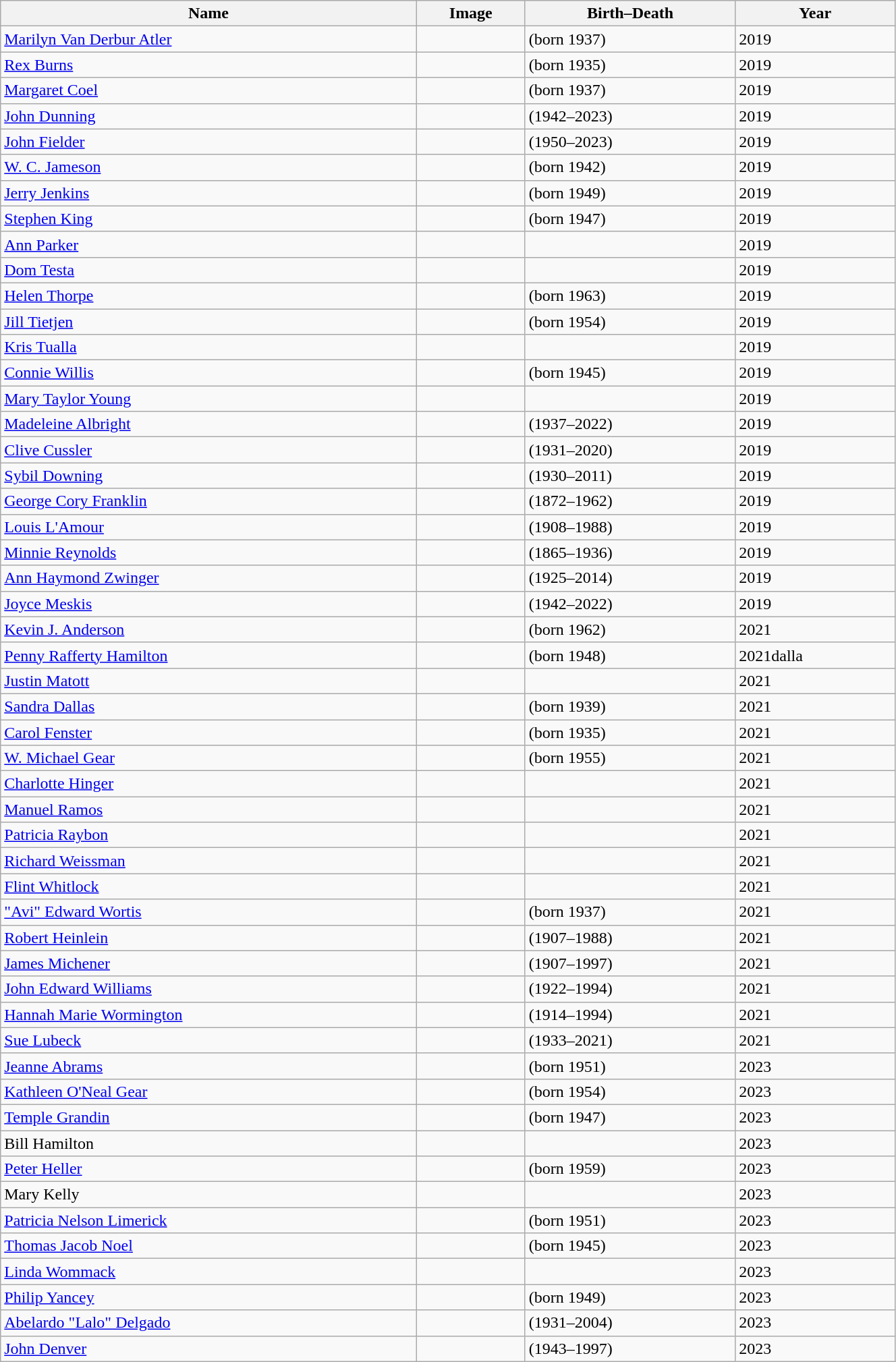<table class="wikitable sortable" style="width:70%">
<tr>
<th scope="col">Name</th>
<th scope="col" width = 100px class="unsortable">Image</th>
<th scope="col">Birth–Death</th>
<th scope="col">Year</th>
</tr>
<tr>
<td scope="row"><a href='#'>Marilyn Van Derbur Atler</a></td>
<td></td>
<td>(born 1937)</td>
<td>2019</td>
</tr>
<tr>
<td scope="row"><a href='#'>Rex Burns</a></td>
<td></td>
<td>(born 1935)</td>
<td>2019</td>
</tr>
<tr>
<td scope="row"><a href='#'>Margaret Coel</a></td>
<td></td>
<td>(born 1937)</td>
<td>2019</td>
</tr>
<tr>
<td scope="row"><a href='#'>John Dunning</a></td>
<td></td>
<td>(1942–2023)</td>
<td>2019</td>
</tr>
<tr>
<td scope="row"><a href='#'>John Fielder</a></td>
<td></td>
<td>(1950–2023)</td>
<td>2019</td>
</tr>
<tr>
<td scope="row"><a href='#'>W. C. Jameson</a></td>
<td></td>
<td>(born 1942)</td>
<td>2019</td>
</tr>
<tr>
<td scope="row"><a href='#'>Jerry Jenkins</a></td>
<td></td>
<td>(born 1949)</td>
<td>2019</td>
</tr>
<tr>
<td scope="row"><a href='#'>Stephen King</a></td>
<td></td>
<td>(born 1947)</td>
<td>2019</td>
</tr>
<tr>
<td scope="row"><a href='#'>Ann Parker</a></td>
<td></td>
<td></td>
<td>2019</td>
</tr>
<tr>
<td scope="row"><a href='#'>Dom Testa</a></td>
<td></td>
<td></td>
<td>2019</td>
</tr>
<tr>
<td scope="row"><a href='#'>Helen Thorpe</a></td>
<td></td>
<td>(born 1963)</td>
<td>2019</td>
</tr>
<tr>
<td scope="row"><a href='#'>Jill Tietjen</a></td>
<td></td>
<td>(born 1954)</td>
<td>2019</td>
</tr>
<tr>
<td scope="row"><a href='#'>Kris Tualla</a></td>
<td></td>
<td></td>
<td>2019</td>
</tr>
<tr>
<td scope="row"><a href='#'>Connie Willis</a></td>
<td></td>
<td>(born 1945)</td>
<td>2019</td>
</tr>
<tr>
<td scope="row"><a href='#'>Mary Taylor Young</a></td>
<td></td>
<td></td>
<td>2019</td>
</tr>
<tr>
<td scope="row"><a href='#'>Madeleine Albright</a></td>
<td></td>
<td>(1937–2022)</td>
<td>2019</td>
</tr>
<tr>
<td scope="row"><a href='#'>Clive Cussler</a></td>
<td></td>
<td>(1931–2020)</td>
<td>2019</td>
</tr>
<tr>
<td scope="row"><a href='#'>Sybil Downing</a></td>
<td></td>
<td>(1930–2011)</td>
<td>2019</td>
</tr>
<tr>
<td scope="row"><a href='#'>George Cory Franklin</a></td>
<td></td>
<td>(1872–1962)</td>
<td>2019</td>
</tr>
<tr>
<td scope="row"><a href='#'>Louis L'Amour</a></td>
<td></td>
<td>(1908–1988)</td>
<td>2019</td>
</tr>
<tr>
<td scope="row"><a href='#'>Minnie Reynolds</a></td>
<td></td>
<td>(1865–1936)</td>
<td>2019</td>
</tr>
<tr>
<td scope="row"><a href='#'>Ann Haymond Zwinger</a></td>
<td></td>
<td>(1925–2014)</td>
<td>2019</td>
</tr>
<tr>
<td scope="row"><a href='#'>Joyce Meskis</a></td>
<td></td>
<td>(1942–2022)</td>
<td>2019</td>
</tr>
<tr>
<td scope="row"><a href='#'>Kevin J. Anderson</a></td>
<td></td>
<td>(born 1962)</td>
<td>2021</td>
</tr>
<tr>
<td scope="row"><a href='#'>Penny Rafferty Hamilton</a></td>
<td></td>
<td>(born 1948)</td>
<td>2021dalla</td>
</tr>
<tr>
<td scope="row"><a href='#'>Justin Matott</a></td>
<td></td>
<td></td>
<td>2021</td>
</tr>
<tr>
<td scope="row"><a href='#'>Sandra Dallas</a></td>
<td></td>
<td>(born 1939)</td>
<td>2021</td>
</tr>
<tr>
<td scope="row"><a href='#'>Carol Fenster</a></td>
<td></td>
<td>(born 1935)</td>
<td>2021</td>
</tr>
<tr>
<td scope="row"><a href='#'>W. Michael Gear</a></td>
<td></td>
<td>(born 1955)</td>
<td>2021</td>
</tr>
<tr>
<td scope="row"><a href='#'>Charlotte Hinger</a></td>
<td></td>
<td></td>
<td>2021</td>
</tr>
<tr>
<td scope="row"><a href='#'>Manuel Ramos</a></td>
<td></td>
<td></td>
<td>2021</td>
</tr>
<tr>
<td scope="row"><a href='#'>Patricia Raybon</a></td>
<td></td>
<td></td>
<td>2021</td>
</tr>
<tr>
<td scope="row"><a href='#'>Richard Weissman</a></td>
<td></td>
<td></td>
<td>2021</td>
</tr>
<tr>
<td scope="row"><a href='#'>Flint Whitlock</a></td>
<td></td>
<td></td>
<td>2021</td>
</tr>
<tr>
<td scope="row"><a href='#'>"Avi" Edward Wortis</a></td>
<td></td>
<td>(born 1937)</td>
<td>2021</td>
</tr>
<tr>
<td scope="row"><a href='#'>Robert Heinlein</a></td>
<td></td>
<td>(1907–1988)</td>
<td>2021</td>
</tr>
<tr>
<td scope="row"><a href='#'>James Michener</a></td>
<td></td>
<td>(1907–1997)</td>
<td>2021</td>
</tr>
<tr>
<td scope="row"><a href='#'>John Edward Williams</a></td>
<td></td>
<td>(1922–1994)</td>
<td>2021</td>
</tr>
<tr>
<td scope="row"><a href='#'>Hannah Marie Wormington</a></td>
<td></td>
<td>(1914–1994)</td>
<td>2021</td>
</tr>
<tr>
<td scope="row"><a href='#'>Sue Lubeck</a></td>
<td></td>
<td>(1933–2021)</td>
<td>2021</td>
</tr>
<tr>
<td scope="row"><a href='#'>Jeanne Abrams</a></td>
<td></td>
<td>(born 1951)</td>
<td>2023</td>
</tr>
<tr>
<td scope="row"><a href='#'>Kathleen O'Neal Gear</a></td>
<td></td>
<td>(born 1954)</td>
<td>2023</td>
</tr>
<tr>
<td scope="row"><a href='#'>Temple Grandin</a></td>
<td></td>
<td>(born 1947)</td>
<td>2023</td>
</tr>
<tr>
<td scope="row">Bill Hamilton</td>
<td></td>
<td></td>
<td>2023</td>
</tr>
<tr>
<td scope="row"><a href='#'>Peter Heller</a></td>
<td></td>
<td>(born 1959)</td>
<td>2023</td>
</tr>
<tr>
<td scope="row">Mary Kelly</td>
<td></td>
<td></td>
<td>2023</td>
</tr>
<tr>
<td scope="row"><a href='#'>Patricia Nelson Limerick</a></td>
<td></td>
<td>(born 1951)</td>
<td>2023</td>
</tr>
<tr>
<td scope="row"><a href='#'>Thomas Jacob Noel</a></td>
<td></td>
<td>(born 1945)</td>
<td>2023</td>
</tr>
<tr>
<td scope="row"><a href='#'>Linda Wommack</a></td>
<td></td>
<td></td>
<td>2023</td>
</tr>
<tr>
<td scope="row"><a href='#'>Philip Yancey</a></td>
<td></td>
<td>(born 1949)</td>
<td>2023</td>
</tr>
<tr>
<td scope="row"><a href='#'>Abelardo "Lalo" Delgado</a></td>
<td></td>
<td>(1931–2004)</td>
<td>2023</td>
</tr>
<tr>
<td scope="row"><a href='#'>John Denver</a></td>
<td></td>
<td>(1943–1997)</td>
<td>2023</td>
</tr>
</table>
